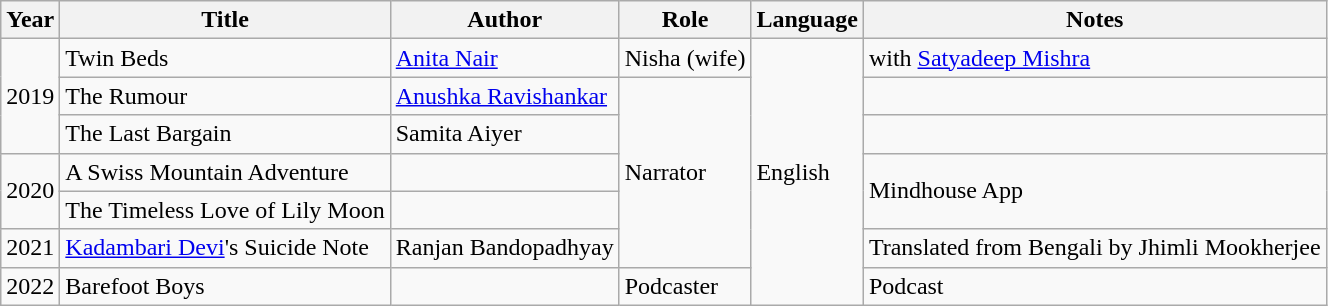<table class="wikitable sortable">
<tr>
<th>Year</th>
<th>Title</th>
<th>Author</th>
<th>Role</th>
<th>Language</th>
<th>Notes</th>
</tr>
<tr>
<td rowspan="3">2019</td>
<td>Twin Beds</td>
<td><a href='#'>Anita Nair</a></td>
<td>Nisha (wife)</td>
<td rowspan="7">English</td>
<td>with <a href='#'>Satyadeep Mishra</a></td>
</tr>
<tr>
<td>The Rumour</td>
<td><a href='#'>Anushka Ravishankar</a></td>
<td rowspan="5">Narrator</td>
<td></td>
</tr>
<tr>
<td>The Last Bargain</td>
<td>Samita Aiyer</td>
<td></td>
</tr>
<tr>
<td rowspan="2">2020</td>
<td>A Swiss Mountain Adventure</td>
<td></td>
<td rowspan="2">Mindhouse App</td>
</tr>
<tr>
<td>The Timeless Love of Lily Moon</td>
<td></td>
</tr>
<tr>
<td>2021</td>
<td><a href='#'>Kadambari Devi</a>'s Suicide Note</td>
<td>Ranjan Bandopadhyay</td>
<td>Translated from Bengali by Jhimli Mookherjee</td>
</tr>
<tr>
<td>2022</td>
<td>Barefoot Boys</td>
<td></td>
<td>Podcaster</td>
<td>Podcast</td>
</tr>
</table>
